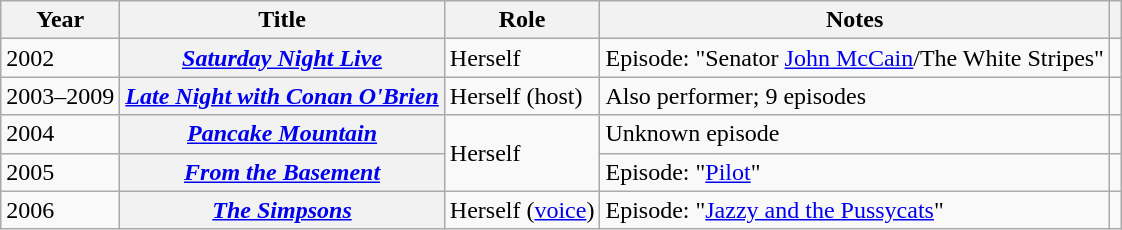<table class="wikitable plainrowheaders sortable">
<tr>
<th scope="col">Year</th>
<th scope="col">Title</th>
<th scope="col">Role</th>
<th scope="col">Notes</th>
<th scope="col"></th>
</tr>
<tr>
<td>2002</td>
<th scope="row"><em><a href='#'>Saturday Night Live</a></em></th>
<td>Herself</td>
<td>Episode: "Senator <a href='#'>John McCain</a>/The White Stripes"</td>
<td style="text-align:center;"></td>
</tr>
<tr>
<td>2003–2009</td>
<th scope="row"><em><a href='#'>Late Night with Conan O'Brien</a></em></th>
<td>Herself (host)</td>
<td>Also performer; 9 episodes</td>
<td style="text-align:center;"></td>
</tr>
<tr>
<td>2004</td>
<th scope="row"><em><a href='#'>Pancake Mountain</a></em></th>
<td rowspan="2">Herself</td>
<td>Unknown episode</td>
<td style="text-align:center;"></td>
</tr>
<tr>
<td>2005</td>
<th scope="row"><em><a href='#'>From the Basement</a></em></th>
<td>Episode: "<a href='#'>Pilot</a>"</td>
<td style="text-align:center;"></td>
</tr>
<tr>
<td>2006</td>
<th scope="row"><em><a href='#'>The Simpsons</a></em></th>
<td>Herself (<a href='#'>voice</a>)</td>
<td>Episode: "<a href='#'>Jazzy and the Pussycats</a>"</td>
<td style="text-align:center;"></td>
</tr>
</table>
